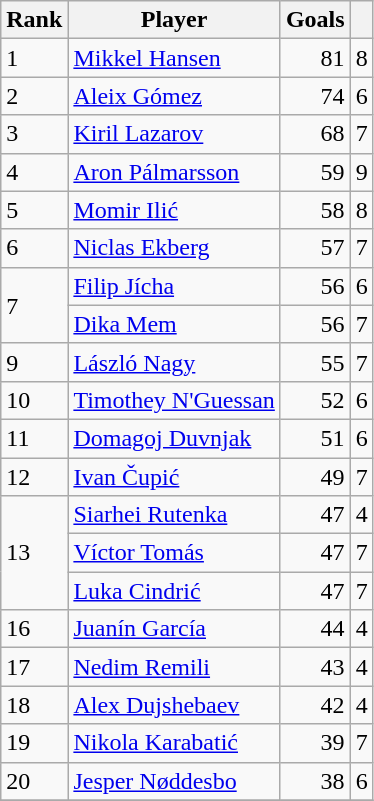<table class="wikitable">
<tr>
<th>Rank</th>
<th>Player</th>
<th>Goals</th>
<th></th>
</tr>
<tr>
<td rowspan=1>1</td>
<td> <a href='#'>Mikkel Hansen</a></td>
<td align=right>81</td>
<td align=center>8</td>
</tr>
<tr>
<td rowspan=1>2</td>
<td> <a href='#'>Aleix Gómez</a></td>
<td align=right>74</td>
<td align=center>6</td>
</tr>
<tr>
<td rowspan=1>3</td>
<td> <a href='#'>Kiril Lazarov</a></td>
<td align=right>68</td>
<td align=center>7</td>
</tr>
<tr>
<td>4</td>
<td> <a href='#'>Aron Pálmarsson</a></td>
<td align=right>59</td>
<td align=center>9</td>
</tr>
<tr>
<td>5</td>
<td> <a href='#'>Momir Ilić</a></td>
<td align=right>58</td>
<td align=center>8</td>
</tr>
<tr>
<td>6</td>
<td> <a href='#'>Niclas Ekberg</a></td>
<td align=right>57</td>
<td align=center>7</td>
</tr>
<tr>
<td rowspan=2>7</td>
<td> <a href='#'>Filip Jícha</a></td>
<td align=right>56</td>
<td align=center>6</td>
</tr>
<tr>
<td> <a href='#'>Dika Mem</a></td>
<td align=right>56</td>
<td align=center>7</td>
</tr>
<tr>
<td>9</td>
<td> <a href='#'>László Nagy</a></td>
<td align=right>55</td>
<td align=center>7</td>
</tr>
<tr>
<td>10</td>
<td> <a href='#'>Timothey N'Guessan</a></td>
<td align=right>52</td>
<td align=center>6</td>
</tr>
<tr>
<td>11</td>
<td> <a href='#'>Domagoj Duvnjak</a></td>
<td align=right>51</td>
<td align=center>6</td>
</tr>
<tr>
<td>12</td>
<td> <a href='#'>Ivan Čupić</a></td>
<td align=right>49</td>
<td align=center>7</td>
</tr>
<tr>
<td rowspan=3>13</td>
<td> <a href='#'>Siarhei Rutenka</a></td>
<td align=right>47</td>
<td align=center>4</td>
</tr>
<tr>
<td> <a href='#'>Víctor Tomás</a></td>
<td align=right>47</td>
<td align=center>7</td>
</tr>
<tr>
<td> <a href='#'>Luka Cindrić</a></td>
<td align=right>47</td>
<td align=center>7</td>
</tr>
<tr>
<td>16</td>
<td> <a href='#'>Juanín García</a></td>
<td align=right>44</td>
<td align=center>4</td>
</tr>
<tr>
<td>17</td>
<td> <a href='#'>Nedim Remili</a></td>
<td align=right>43</td>
<td align=center>4</td>
</tr>
<tr>
<td>18</td>
<td> <a href='#'>Alex Dujshebaev</a></td>
<td align=right>42</td>
<td align=center>4</td>
</tr>
<tr>
<td>19</td>
<td> <a href='#'>Nikola Karabatić</a></td>
<td align=right>39</td>
<td align=center>7</td>
</tr>
<tr>
<td>20</td>
<td> <a href='#'>Jesper Nøddesbo</a></td>
<td align=right>38</td>
<td align=center>6</td>
</tr>
<tr>
</tr>
</table>
